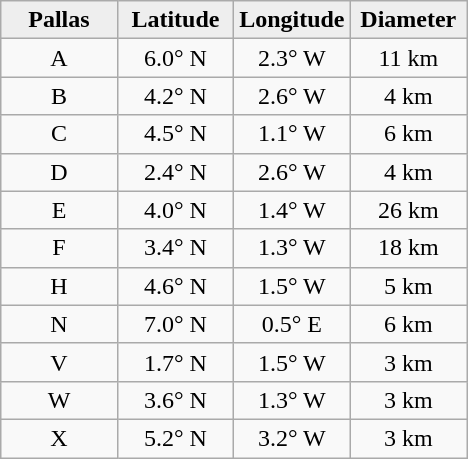<table class="wikitable">
<tr>
<th width="25%" style="background:#eeeeee;">Pallas</th>
<th width="25%" style="background:#eeeeee;">Latitude</th>
<th width="25%" style="background:#eeeeee;">Longitude</th>
<th width="25%" style="background:#eeeeee;">Diameter</th>
</tr>
<tr>
<td align="center">A</td>
<td align="center">6.0° N</td>
<td align="center">2.3° W</td>
<td align="center">11 km</td>
</tr>
<tr>
<td align="center">B</td>
<td align="center">4.2° N</td>
<td align="center">2.6° W</td>
<td align="center">4 km</td>
</tr>
<tr>
<td align="center">C</td>
<td align="center">4.5° N</td>
<td align="center">1.1° W</td>
<td align="center">6 km</td>
</tr>
<tr>
<td align="center">D</td>
<td align="center">2.4° N</td>
<td align="center">2.6° W</td>
<td align="center">4 km</td>
</tr>
<tr>
<td align="center">E</td>
<td align="center">4.0° N</td>
<td align="center">1.4° W</td>
<td align="center">26 km</td>
</tr>
<tr>
<td align="center">F</td>
<td align="center">3.4° N</td>
<td align="center">1.3° W</td>
<td align="center">18 km</td>
</tr>
<tr>
<td align="center">H</td>
<td align="center">4.6° N</td>
<td align="center">1.5° W</td>
<td align="center">5 km</td>
</tr>
<tr>
<td align="center">N</td>
<td align="center">7.0° N</td>
<td align="center">0.5° E</td>
<td align="center">6 km</td>
</tr>
<tr>
<td align="center">V</td>
<td align="center">1.7° N</td>
<td align="center">1.5° W</td>
<td align="center">3 km</td>
</tr>
<tr>
<td align="center">W</td>
<td align="center">3.6° N</td>
<td align="center">1.3° W</td>
<td align="center">3 km</td>
</tr>
<tr>
<td align="center">X</td>
<td align="center">5.2° N</td>
<td align="center">3.2° W</td>
<td align="center">3 km</td>
</tr>
</table>
